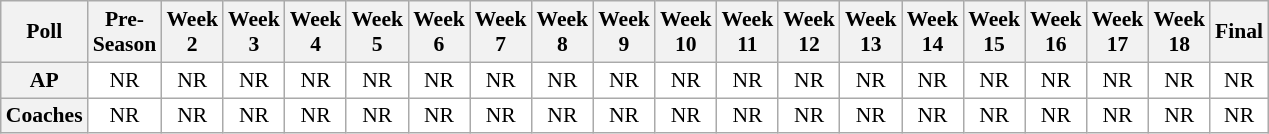<table class="wikitable" style="white-space:nowrap;font-size:90%">
<tr>
<th>Poll</th>
<th>Pre-<br>Season</th>
<th>Week<br>2</th>
<th>Week<br>3</th>
<th>Week<br>4</th>
<th>Week<br>5</th>
<th>Week<br>6</th>
<th>Week<br>7</th>
<th>Week<br>8</th>
<th>Week<br>9</th>
<th>Week<br>10</th>
<th>Week<br>11</th>
<th>Week<br>12</th>
<th>Week<br>13</th>
<th>Week<br>14</th>
<th>Week<br>15</th>
<th>Week<br>16</th>
<th>Week<br>17</th>
<th>Week<br>18</th>
<th>Final</th>
</tr>
<tr style="text-align:center;">
<th>AP</th>
<td style="background:#FFFFFF;">NR</td>
<td style="background:#FFFFFF;">NR</td>
<td style="background:#FFFFFF;">NR</td>
<td style="background:#FFFFFF;">NR</td>
<td style="background:#FFFFFF;">NR</td>
<td style="background:#FFFFFF;">NR</td>
<td style="background:#FFFFFF;">NR</td>
<td style="background:#FFFFFF;">NR</td>
<td style="background:#FFFFFF;">NR</td>
<td style="background:#FFFFFF;">NR</td>
<td style="background:#FFFFFF;">NR</td>
<td style="background:#FFFFFF;">NR</td>
<td style="background:#FFFFFF;">NR</td>
<td style="background:#FFFFFF;">NR</td>
<td style="background:#FFFFFF;">NR</td>
<td style="background:#FFFFFF;">NR</td>
<td style="background:#FFFFFF;">NR</td>
<td style="background:#FFFFFF;">NR</td>
<td style="background:#FFFFFF;">NR</td>
</tr>
<tr style="text-align:center;">
<th>Coaches</th>
<td style="background:#FFFFFF;">NR</td>
<td style="background:#FFFFFF;">NR</td>
<td style="background:#FFFFFF;">NR</td>
<td style="background:#FFFFFF;">NR</td>
<td style="background:#FFFFFF;">NR</td>
<td style="background:#FFFFFF;">NR</td>
<td style="background:#FFFFFF;">NR</td>
<td style="background:#FFFFFF;">NR</td>
<td style="background:#FFFFFF;">NR</td>
<td style="background:#FFFFFF;">NR</td>
<td style="background:#FFFFFF;">NR</td>
<td style="background:#FFFFFF;">NR</td>
<td style="background:#FFFFFF;">NR</td>
<td style="background:#FFFFFF;">NR</td>
<td style="background:#FFFFFF;">NR</td>
<td style="background:#FFFFFF;">NR</td>
<td style="background:#FFFFFF;">NR</td>
<td style="background:#FFFFFF;">NR</td>
<td style="background:#FFFFFF;">NR</td>
</tr>
</table>
